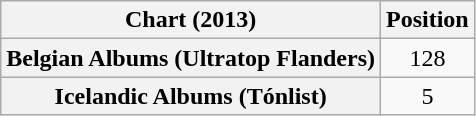<table class="wikitable plainrowheaders">
<tr>
<th scope="col">Chart (2013)</th>
<th scope="col">Position</th>
</tr>
<tr>
<th scope="row">Belgian Albums (Ultratop Flanders)</th>
<td align="center">128</td>
</tr>
<tr>
<th scope="row">Icelandic Albums (Tónlist)</th>
<td align="center">5</td>
</tr>
</table>
